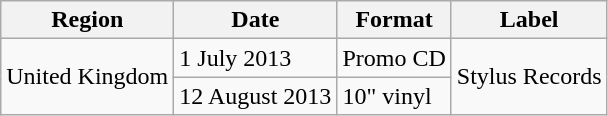<table class="wikitable" border="1">
<tr>
<th>Region</th>
<th>Date</th>
<th>Format</th>
<th>Label</th>
</tr>
<tr>
<td rowspan="2">United Kingdom</td>
<td>1 July 2013</td>
<td>Promo CD</td>
<td rowspan="2">Stylus Records</td>
</tr>
<tr>
<td>12 August 2013</td>
<td>10" vinyl</td>
</tr>
</table>
